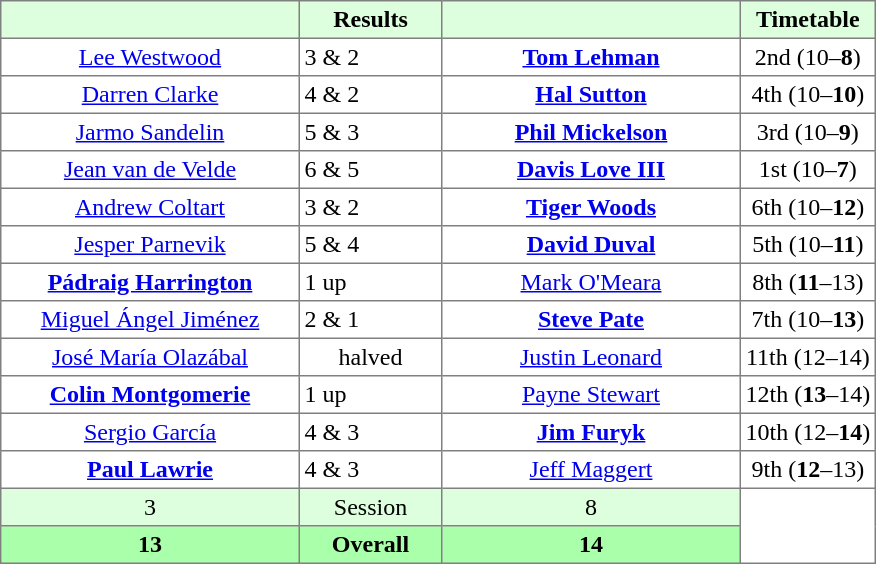<table border="1" cellpadding="3" style="border-collapse: collapse; text-align:center;">
<tr style="background:#dfd;">
<th style="width:12em;"></th>
<th style="width:5.5em;">Results</th>
<th style="width:12em;"></th>
<th>Timetable</th>
</tr>
<tr>
<td><a href='#'>Lee Westwood</a></td>
<td align=left> 3 & 2</td>
<td><strong><a href='#'>Tom Lehman</a></strong></td>
<td>2nd (10–<strong>8</strong>)</td>
</tr>
<tr>
<td><a href='#'>Darren Clarke</a></td>
<td align=left> 4 & 2</td>
<td><strong><a href='#'>Hal Sutton</a></strong></td>
<td>4th (10–<strong>10</strong>)</td>
</tr>
<tr>
<td><a href='#'>Jarmo Sandelin</a></td>
<td align=left> 5 & 3</td>
<td><strong><a href='#'>Phil Mickelson</a></strong></td>
<td>3rd (10–<strong>9</strong>)</td>
</tr>
<tr>
<td><a href='#'>Jean van de Velde</a></td>
<td align=left> 6 & 5</td>
<td><strong><a href='#'>Davis Love III</a></strong></td>
<td>1st (10–<strong>7</strong>)</td>
</tr>
<tr>
<td><a href='#'>Andrew Coltart</a></td>
<td align=left> 3 & 2</td>
<td><strong><a href='#'>Tiger Woods</a></strong></td>
<td>6th (10–<strong>12</strong>)</td>
</tr>
<tr>
<td><a href='#'>Jesper Parnevik</a></td>
<td align=left> 5 & 4</td>
<td><strong><a href='#'>David Duval</a></strong></td>
<td>5th (10–<strong>11</strong>)</td>
</tr>
<tr>
<td><strong><a href='#'>Pádraig Harrington</a></strong></td>
<td align=left> 1 up</td>
<td><a href='#'>Mark O'Meara</a></td>
<td>8th (<strong>11</strong>–13)</td>
</tr>
<tr>
<td><a href='#'>Miguel Ángel Jiménez</a></td>
<td align=left> 2 & 1</td>
<td><strong><a href='#'>Steve Pate</a></strong></td>
<td>7th (10–<strong>13</strong>)</td>
</tr>
<tr>
<td><a href='#'>José María Olazábal</a></td>
<td>halved</td>
<td><a href='#'>Justin Leonard</a></td>
<td>11th (12–14)</td>
</tr>
<tr>
<td><strong><a href='#'>Colin Montgomerie</a></strong></td>
<td align=left> 1 up</td>
<td><a href='#'>Payne Stewart</a></td>
<td>12th (<strong>13</strong>–14)</td>
</tr>
<tr>
<td><a href='#'>Sergio García</a></td>
<td align=left> 4 & 3</td>
<td><strong><a href='#'>Jim Furyk</a></strong></td>
<td>10th (12–<strong>14</strong>)</td>
</tr>
<tr>
<td><strong><a href='#'>Paul Lawrie</a></strong></td>
<td align=left> 4 & 3</td>
<td><a href='#'>Jeff Maggert</a></td>
<td>9th (<strong>12</strong>–13)</td>
</tr>
<tr style="background:#dfd;">
<td>3</td>
<td>Session</td>
<td>8</td>
</tr>
<tr style="background:#afa;">
<th>13</th>
<th>Overall</th>
<th>14</th>
</tr>
</table>
